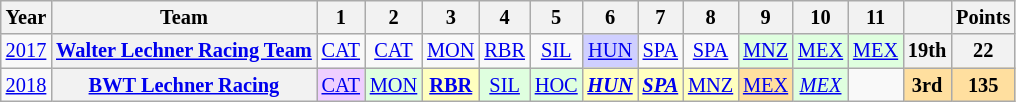<table class="wikitable" style="text-align:center; font-size:85%">
<tr>
<th>Year</th>
<th>Team</th>
<th>1</th>
<th>2</th>
<th>3</th>
<th>4</th>
<th>5</th>
<th>6</th>
<th>7</th>
<th>8</th>
<th>9</th>
<th>10</th>
<th>11</th>
<th></th>
<th>Points</th>
</tr>
<tr>
<td><a href='#'>2017</a></td>
<th nowrap><a href='#'>Walter Lechner Racing Team</a></th>
<td><a href='#'>CAT</a></td>
<td><a href='#'>CAT</a></td>
<td><a href='#'>MON</a></td>
<td><a href='#'>RBR</a></td>
<td><a href='#'>SIL</a></td>
<td style="background:#CFCFFF;"><a href='#'>HUN</a><br></td>
<td><a href='#'>SPA</a></td>
<td><a href='#'>SPA</a></td>
<td style="background:#DFFFDF;"><a href='#'>MNZ</a><br></td>
<td style="background:#DFFFDF;"><a href='#'>MEX</a><br></td>
<td style="background:#DFFFDF;"><a href='#'>MEX</a><br></td>
<th>19th</th>
<th>22</th>
</tr>
<tr>
<td><a href='#'>2018</a></td>
<th nowrap><a href='#'>BWT Lechner Racing</a></th>
<td style="background:#EFCFFF;"><a href='#'>CAT</a><br></td>
<td style="background:#DFFFDF;"><a href='#'>MON</a><br></td>
<td style="background:#FFFFBF;"><strong><a href='#'>RBR</a></strong><br></td>
<td style="background:#DFFFDF;"><a href='#'>SIL</a><br></td>
<td style="background:#DFFFDF;"><a href='#'>HOC</a><br></td>
<td style="background:#FFFFBF;"><strong><em><a href='#'>HUN</a></em></strong><br></td>
<td style="background:#FFFFBF;"><strong><em><a href='#'>SPA</a></em></strong><br></td>
<td style="background:#FFFFBF;"><a href='#'>MNZ</a><br></td>
<td style="background:#FFDF9F;"><a href='#'>MEX</a><br></td>
<td style="background:#DFFFDF;"><em><a href='#'>MEX</a></em><br></td>
<td></td>
<th style="background:#FFDF9F;">3rd</th>
<th style="background:#FFDF9F;">135</th>
</tr>
</table>
